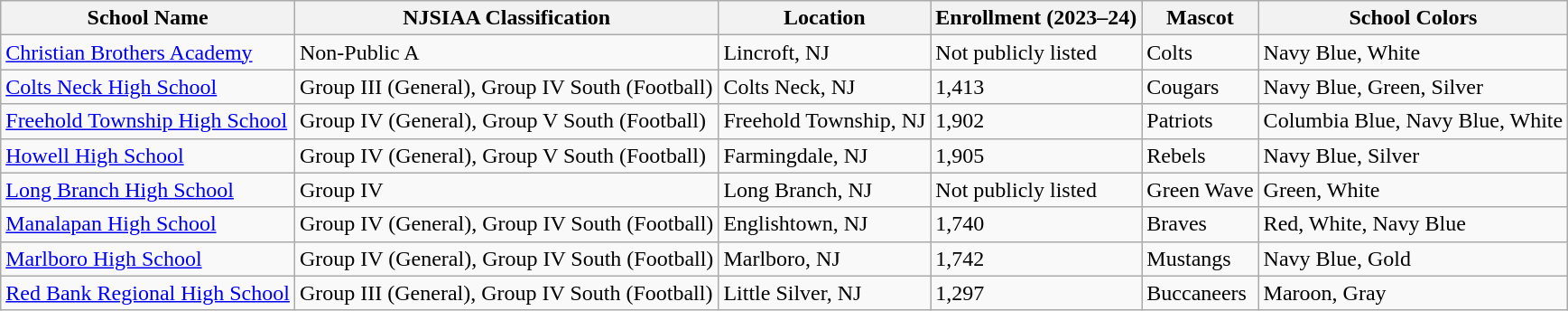<table class="wikitable sortable">
<tr>
<th>School Name</th>
<th>NJSIAA Classification</th>
<th>Location</th>
<th>Enrollment (2023–24)</th>
<th>Mascot</th>
<th>School Colors</th>
</tr>
<tr>
<td><a href='#'>Christian Brothers Academy</a></td>
<td>Non-Public A</td>
<td>Lincroft, NJ</td>
<td>Not publicly listed</td>
<td>Colts</td>
<td> Navy Blue,  White</td>
</tr>
<tr>
<td><a href='#'>Colts Neck High School</a></td>
<td>Group III (General), Group IV South (Football)</td>
<td>Colts Neck, NJ</td>
<td>1,413</td>
<td>Cougars</td>
<td> Navy Blue,  Green,  Silver</td>
</tr>
<tr>
<td><a href='#'>Freehold Township High School</a></td>
<td>Group IV (General), Group V South (Football)</td>
<td>Freehold Township, NJ</td>
<td>1,902</td>
<td>Patriots</td>
<td> Columbia Blue,  Navy Blue,  White</td>
</tr>
<tr>
<td><a href='#'>Howell High School</a></td>
<td>Group IV (General), Group V South (Football)</td>
<td>Farmingdale, NJ</td>
<td>1,905</td>
<td>Rebels</td>
<td> Navy Blue,  Silver</td>
</tr>
<tr>
<td><a href='#'>Long Branch High School</a></td>
<td>Group IV</td>
<td>Long Branch, NJ</td>
<td>Not publicly listed</td>
<td>Green Wave</td>
<td> Green,  White</td>
</tr>
<tr>
<td><a href='#'>Manalapan High School</a></td>
<td>Group IV (General), Group IV South (Football)</td>
<td>Englishtown, NJ</td>
<td>1,740</td>
<td>Braves</td>
<td> Red,  White,  Navy Blue</td>
</tr>
<tr>
<td><a href='#'>Marlboro High School</a></td>
<td>Group IV (General), Group IV South (Football)</td>
<td>Marlboro, NJ</td>
<td>1,742</td>
<td>Mustangs</td>
<td> Navy Blue,  Gold</td>
</tr>
<tr>
<td><a href='#'>Red Bank Regional High School</a></td>
<td>Group III (General), Group IV South (Football)</td>
<td>Little Silver, NJ</td>
<td>1,297</td>
<td>Buccaneers</td>
<td> Maroon,  Gray</td>
</tr>
</table>
